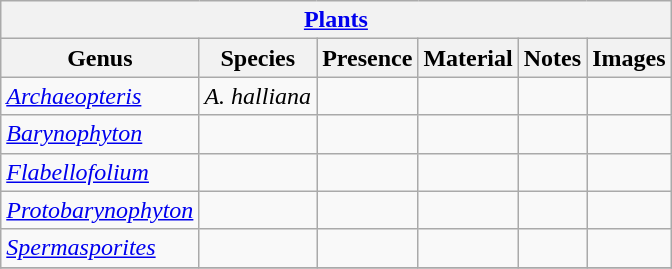<table class="wikitable" align="center">
<tr>
<th colspan="6" align="center"><strong><a href='#'>Plants</a></strong></th>
</tr>
<tr>
<th>Genus</th>
<th>Species</th>
<th>Presence</th>
<th><strong>Material</strong></th>
<th>Notes</th>
<th>Images</th>
</tr>
<tr>
<td><em><a href='#'>Archaeopteris</a></em></td>
<td><em>A. halliana</em></td>
<td></td>
<td></td>
<td></td>
<td></td>
</tr>
<tr>
<td><em><a href='#'>Barynophyton</a></em></td>
<td></td>
<td></td>
<td></td>
<td></td>
<td></td>
</tr>
<tr>
<td><em><a href='#'>Flabellofolium</a></em></td>
<td></td>
<td></td>
<td></td>
<td></td>
<td></td>
</tr>
<tr>
<td><em><a href='#'>Protobarynophyton</a></em></td>
<td></td>
<td></td>
<td></td>
<td></td>
<td></td>
</tr>
<tr>
<td><em><a href='#'>Spermasporites</a></em></td>
<td></td>
<td></td>
<td></td>
<td></td>
<td></td>
</tr>
<tr>
</tr>
</table>
